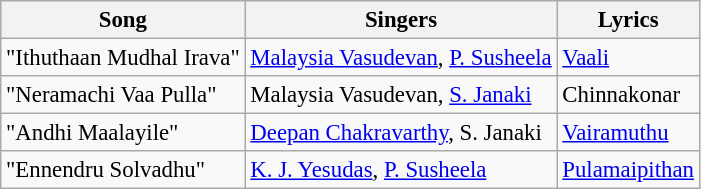<table class="wikitable" style="font-size:95%;">
<tr>
<th>Song</th>
<th>Singers</th>
<th>Lyrics</th>
</tr>
<tr>
<td>"Ithuthaan Mudhal Irava"</td>
<td><a href='#'>Malaysia Vasudevan</a>, <a href='#'>P. Susheela</a></td>
<td><a href='#'>Vaali</a></td>
</tr>
<tr>
<td>"Neramachi Vaa Pulla"</td>
<td>Malaysia Vasudevan, <a href='#'>S. Janaki</a></td>
<td>Chinnakonar</td>
</tr>
<tr>
<td>"Andhi Maalayile"</td>
<td><a href='#'>Deepan Chakravarthy</a>, S. Janaki</td>
<td><a href='#'>Vairamuthu</a></td>
</tr>
<tr>
<td>"Ennendru Solvadhu"</td>
<td><a href='#'>K. J. Yesudas</a>, <a href='#'>P. Susheela</a></td>
<td><a href='#'>Pulamaipithan</a></td>
</tr>
</table>
